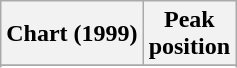<table class="wikitable sortable">
<tr>
<th align="left">Chart (1999)</th>
<th align="center">Peak<br>position</th>
</tr>
<tr>
</tr>
<tr>
</tr>
<tr>
</tr>
</table>
